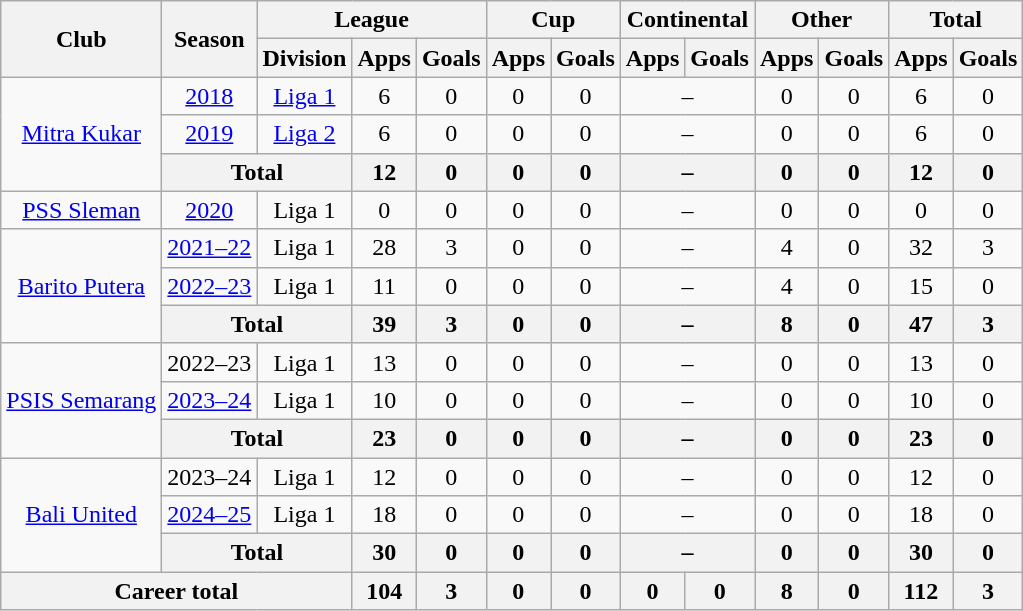<table class="wikitable" style="text-align:center">
<tr>
<th rowspan="2">Club</th>
<th rowspan="2">Season</th>
<th colspan="3">League</th>
<th colspan="2">Cup</th>
<th colspan="2">Continental</th>
<th colspan="2">Other</th>
<th colspan="2">Total</th>
</tr>
<tr>
<th>Division</th>
<th>Apps</th>
<th>Goals</th>
<th>Apps</th>
<th>Goals</th>
<th>Apps</th>
<th>Goals</th>
<th>Apps</th>
<th>Goals</th>
<th>Apps</th>
<th>Goals</th>
</tr>
<tr>
<td rowspan="3" valign="center"><a href='#'>Mitra Kukar</a></td>
<td><a href='#'>2018</a></td>
<td><a href='#'>Liga 1</a></td>
<td>6</td>
<td>0</td>
<td>0</td>
<td>0</td>
<td colspan="2">–</td>
<td>0</td>
<td>0</td>
<td>6</td>
<td>0</td>
</tr>
<tr>
<td><a href='#'>2019</a></td>
<td><a href='#'>Liga 2</a></td>
<td>6</td>
<td>0</td>
<td>0</td>
<td>0</td>
<td colspan="2">–</td>
<td>0</td>
<td>0</td>
<td>6</td>
<td>0</td>
</tr>
<tr>
<th colspan="2">Total</th>
<th>12</th>
<th>0</th>
<th>0</th>
<th>0</th>
<th colspan="2">–</th>
<th>0</th>
<th>0</th>
<th>12</th>
<th>0</th>
</tr>
<tr>
<td rowspan="1" valign="center"><a href='#'>PSS Sleman</a></td>
<td><a href='#'>2020</a></td>
<td>Liga 1</td>
<td>0</td>
<td>0</td>
<td>0</td>
<td>0</td>
<td colspan="2">–</td>
<td>0</td>
<td>0</td>
<td>0</td>
<td>0</td>
</tr>
<tr>
<td rowspan="3" valign="center"><a href='#'>Barito Putera</a></td>
<td><a href='#'>2021–22</a></td>
<td>Liga 1</td>
<td>28</td>
<td>3</td>
<td>0</td>
<td>0</td>
<td colspan="2">–</td>
<td>4</td>
<td>0</td>
<td>32</td>
<td>3</td>
</tr>
<tr>
<td><a href='#'>2022–23</a></td>
<td rowspan="1" valign="center">Liga 1</td>
<td>11</td>
<td>0</td>
<td>0</td>
<td>0</td>
<td colspan=2>–</td>
<td>4</td>
<td>0</td>
<td>15</td>
<td>0</td>
</tr>
<tr>
<th colspan="2">Total</th>
<th>39</th>
<th>3</th>
<th>0</th>
<th>0</th>
<th colspan="2">–</th>
<th>8</th>
<th>0</th>
<th>47</th>
<th>3</th>
</tr>
<tr>
<td rowspan="3"><a href='#'>PSIS Semarang</a></td>
<td>2022–23</td>
<td>Liga 1</td>
<td>13</td>
<td>0</td>
<td>0</td>
<td>0</td>
<td colspan="2">–</td>
<td>0</td>
<td>0</td>
<td>13</td>
<td>0</td>
</tr>
<tr>
<td><a href='#'>2023–24</a></td>
<td>Liga 1</td>
<td>10</td>
<td>0</td>
<td>0</td>
<td>0</td>
<td colspan="2">–</td>
<td>0</td>
<td>0</td>
<td>10</td>
<td>0</td>
</tr>
<tr>
<th colspan="2">Total</th>
<th>23</th>
<th>0</th>
<th>0</th>
<th>0</th>
<th colspan="2">–</th>
<th>0</th>
<th>0</th>
<th>23</th>
<th>0</th>
</tr>
<tr>
<td rowspan="3"><a href='#'>Bali United</a></td>
<td>2023–24</td>
<td>Liga 1</td>
<td>12</td>
<td>0</td>
<td>0</td>
<td>0</td>
<td colspan="2">–</td>
<td>0</td>
<td>0</td>
<td>12</td>
<td>0</td>
</tr>
<tr>
<td><a href='#'>2024–25</a></td>
<td>Liga 1</td>
<td>18</td>
<td>0</td>
<td>0</td>
<td>0</td>
<td colspan="2">–</td>
<td>0</td>
<td>0</td>
<td>18</td>
<td>0</td>
</tr>
<tr>
<th colspan="2">Total</th>
<th>30</th>
<th>0</th>
<th>0</th>
<th>0</th>
<th colspan="2">–</th>
<th>0</th>
<th>0</th>
<th>30</th>
<th>0</th>
</tr>
<tr>
<th colspan="3">Career total</th>
<th>104</th>
<th>3</th>
<th>0</th>
<th>0</th>
<th>0</th>
<th>0</th>
<th>8</th>
<th>0</th>
<th>112</th>
<th>3</th>
</tr>
</table>
